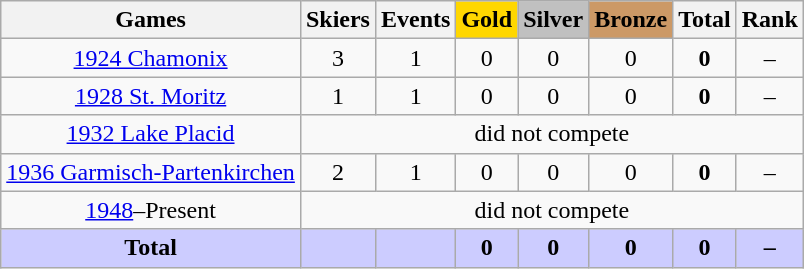<table class="wikitable sortable collapsible collapsed">
<tr>
<th>Games</th>
<th>Skiers</th>
<th>Events</th>
<th style="text-align:center; background-color:gold;">Gold</th>
<th style="text-align:center; background-color:silver;">Silver</th>
<th style="text-align:center; background-color:#c96;">Bronze</th>
<th>Total</th>
<th>Rank</th>
</tr>
<tr align=center>
<td><a href='#'>1924 Chamonix</a></td>
<td>3</td>
<td>1</td>
<td>0</td>
<td>0</td>
<td>0</td>
<td><strong>0</strong></td>
<td>–</td>
</tr>
<tr align=center>
<td><a href='#'>1928 St. Moritz</a></td>
<td>1</td>
<td>1</td>
<td>0</td>
<td>0</td>
<td>0</td>
<td><strong>0</strong></td>
<td>–</td>
</tr>
<tr align=center>
<td><a href='#'>1932 Lake Placid</a></td>
<td colspan=7>did not compete</td>
</tr>
<tr align=center>
<td><a href='#'>1936 Garmisch-Partenkirchen</a></td>
<td>2</td>
<td>1</td>
<td>0</td>
<td>0</td>
<td>0</td>
<td><strong>0</strong></td>
<td>–</td>
</tr>
<tr align=center>
<td><a href='#'>1948</a>–Present</td>
<td colspan=7>did not compete</td>
</tr>
<tr style="text-align:center; background-color:#ccf;">
<td><strong>Total</strong></td>
<td></td>
<td></td>
<td><strong>0</strong></td>
<td><strong>0</strong></td>
<td><strong>0</strong></td>
<td><strong>0</strong></td>
<td><strong>–</strong></td>
</tr>
</table>
